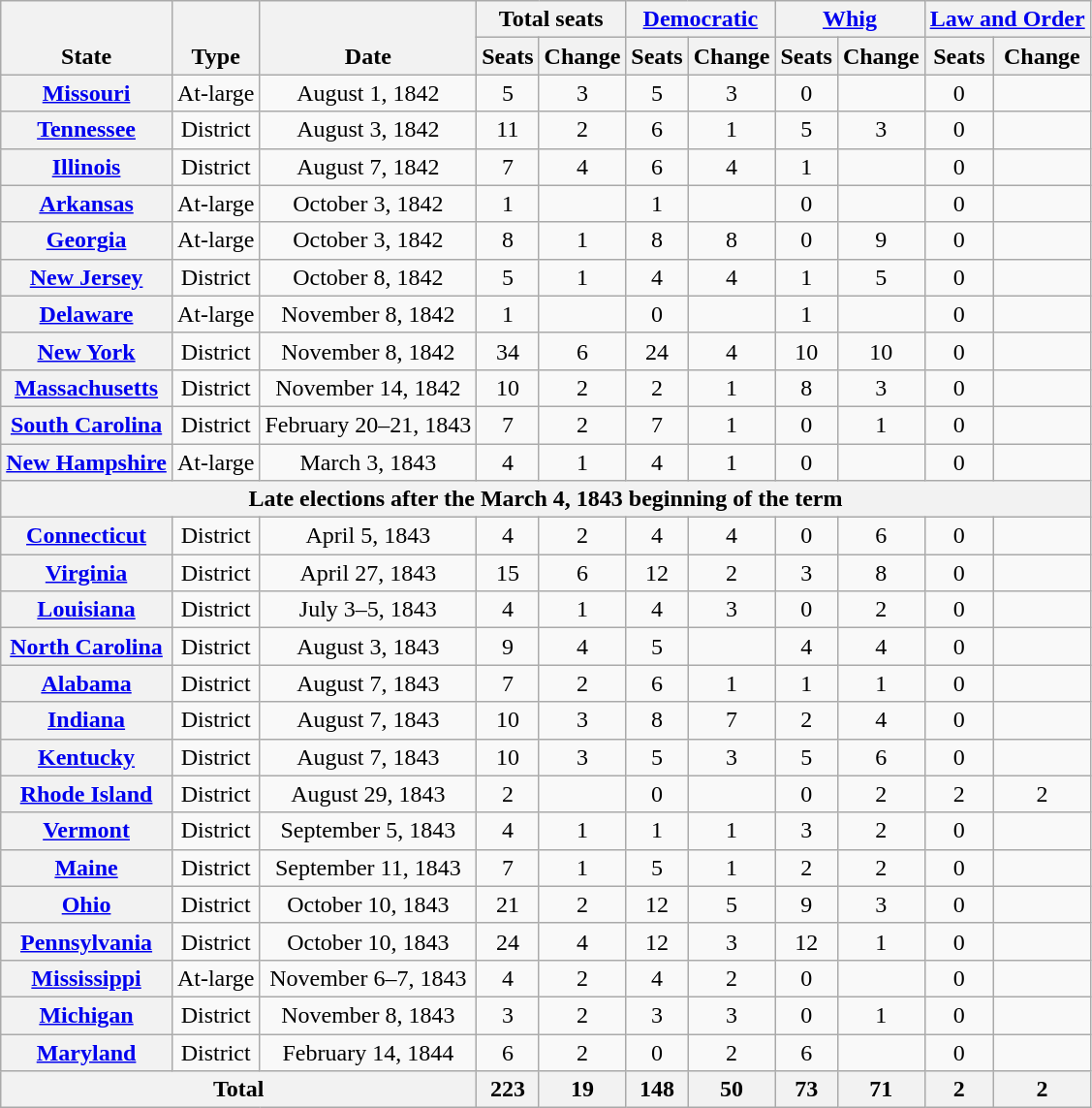<table class="wikitable sortable" style="text-align:center">
<tr valign=bottom>
<th rowspan=2>State</th>
<th rowspan=2>Type</th>
<th rowspan=2>Date</th>
<th colspan=2>Total seats</th>
<th colspan=2 ><a href='#'>Democratic</a></th>
<th colspan=2 ><a href='#'>Whig</a></th>
<th colspan=2 ><a href='#'>Law and Order</a></th>
</tr>
<tr>
<th>Seats</th>
<th>Change</th>
<th>Seats</th>
<th>Change</th>
<th>Seats</th>
<th>Change</th>
<th>Seats</th>
<th>Change</th>
</tr>
<tr>
<th><a href='#'>Missouri</a></th>
<td>At-large</td>
<td>August 1, 1842</td>
<td>5</td>
<td data-sort-value=3>3</td>
<td>5</td>
<td>3</td>
<td>0</td>
<td></td>
<td>0</td>
<td data-sort-value=0></td>
</tr>
<tr>
<th><a href='#'>Tennessee</a></th>
<td>District</td>
<td>August 3, 1842</td>
<td>11</td>
<td data-sort-value=-2>2</td>
<td>6</td>
<td>1</td>
<td>5</td>
<td>3</td>
<td>0</td>
<td data-sort-value=0></td>
</tr>
<tr>
<th><a href='#'>Illinois</a></th>
<td>District</td>
<td>August 7, 1842</td>
<td>7</td>
<td data-sort-value=4>4</td>
<td>6</td>
<td>4</td>
<td>1</td>
<td></td>
<td>0</td>
<td data-sort-value=0></td>
</tr>
<tr>
<th><a href='#'>Arkansas</a></th>
<td>At-large</td>
<td>October 3, 1842</td>
<td>1</td>
<td data-sort-value=0></td>
<td>1</td>
<td></td>
<td>0</td>
<td></td>
<td>0</td>
<td data-sort-value=0></td>
</tr>
<tr>
<th><a href='#'>Georgia</a></th>
<td>At-large</td>
<td>October 3, 1842</td>
<td>8</td>
<td data-sort-value=-1>1</td>
<td>8</td>
<td>8</td>
<td>0</td>
<td>9</td>
<td>0</td>
<td data-sort-value=0></td>
</tr>
<tr>
<th><a href='#'>New Jersey</a></th>
<td>District</td>
<td>October 8, 1842</td>
<td>5</td>
<td data-sort-value=-1>1</td>
<td>4</td>
<td>4</td>
<td>1</td>
<td>5</td>
<td>0</td>
<td data-sort-value=0></td>
</tr>
<tr>
<th><a href='#'>Delaware</a></th>
<td>At-large</td>
<td>November 8, 1842</td>
<td>1</td>
<td data-sort-value=0></td>
<td>0</td>
<td></td>
<td>1</td>
<td></td>
<td>0</td>
<td data-sort-value=0></td>
</tr>
<tr>
<th><a href='#'>New York</a></th>
<td>District</td>
<td>November 8, 1842</td>
<td>34</td>
<td data-sort-value=-6>6</td>
<td>24</td>
<td>4</td>
<td>10</td>
<td>10</td>
<td>0</td>
<td data-sort-value=0></td>
</tr>
<tr>
<th><a href='#'>Massachusetts</a></th>
<td>District</td>
<td>November 14, 1842</td>
<td>10</td>
<td data-sort-value=-2>2</td>
<td>2</td>
<td>1</td>
<td>8</td>
<td>3</td>
<td>0</td>
<td data-sort-value=0></td>
</tr>
<tr>
<th><a href='#'>South Carolina</a></th>
<td>District</td>
<td data-sort-value="February 21, 1843">February 20–21, 1843</td>
<td>7</td>
<td data-sort-value=-2>2</td>
<td>7</td>
<td>1</td>
<td>0</td>
<td>1</td>
<td>0</td>
<td data-sort-value=0></td>
</tr>
<tr>
<th><a href='#'>New Hampshire</a></th>
<td>At-large</td>
<td>March 3, 1843</td>
<td>4</td>
<td data-sort-value=-1>1</td>
<td>4</td>
<td>1</td>
<td>0</td>
<td></td>
<td>0</td>
<td data-sort-value=0></td>
</tr>
<tr>
<th colspan=11>Late elections after the March 4, 1843 beginning of the term</th>
</tr>
<tr>
<th><a href='#'>Connecticut</a></th>
<td>District</td>
<td>April 5, 1843</td>
<td>4</td>
<td data-sort-value=-2>2</td>
<td>4</td>
<td>4</td>
<td>0</td>
<td>6</td>
<td>0</td>
<td data-sort-value=0></td>
</tr>
<tr>
<th><a href='#'>Virginia</a></th>
<td>District</td>
<td>April 27, 1843</td>
<td>15</td>
<td data-sort-value=-6>6</td>
<td>12</td>
<td>2</td>
<td>3</td>
<td>8</td>
<td>0</td>
<td data-sort-value=0></td>
</tr>
<tr>
<th><a href='#'>Louisiana</a></th>
<td>District</td>
<td data-sort-value="July 5, 1843">July 3–5, 1843</td>
<td>4</td>
<td data-sort-value=1>1</td>
<td>4</td>
<td>3</td>
<td>0</td>
<td>2</td>
<td>0</td>
<td data-sort-value=0></td>
</tr>
<tr>
<th><a href='#'>North Carolina</a></th>
<td>District</td>
<td>August 3, 1843</td>
<td>9</td>
<td data-sort-value=-4>4</td>
<td>5</td>
<td></td>
<td>4</td>
<td>4</td>
<td>0</td>
<td data-sort-value=0></td>
</tr>
<tr>
<th><a href='#'>Alabama</a></th>
<td>District</td>
<td>August 7, 1843</td>
<td>7</td>
<td data-sort-value=2>2</td>
<td>6</td>
<td>1</td>
<td>1</td>
<td>1</td>
<td>0</td>
<td data-sort-value=0></td>
</tr>
<tr>
<th><a href='#'>Indiana</a></th>
<td>District</td>
<td>August 7, 1843</td>
<td>10</td>
<td data-sort-value=3>3</td>
<td>8</td>
<td>7</td>
<td>2</td>
<td>4</td>
<td>0</td>
<td data-sort-value=0></td>
</tr>
<tr>
<th><a href='#'>Kentucky</a></th>
<td>District</td>
<td>August 7, 1843</td>
<td>10</td>
<td data-sort-value=-3>3</td>
<td>5</td>
<td>3</td>
<td>5</td>
<td>6</td>
<td>0</td>
<td data-sort-value=0></td>
</tr>
<tr>
<th><a href='#'>Rhode Island</a></th>
<td>District</td>
<td>August 29, 1843</td>
<td>2</td>
<td data-sort-value=0></td>
<td>0</td>
<td></td>
<td>0</td>
<td>2</td>
<td>2</td>
<td>2</td>
</tr>
<tr>
<th><a href='#'>Vermont</a></th>
<td>District</td>
<td>September 5, 1843</td>
<td>4</td>
<td data-sort-value=-1>1</td>
<td>1</td>
<td>1</td>
<td>3</td>
<td>2</td>
<td>0</td>
<td data-sort-value=0></td>
</tr>
<tr>
<th><a href='#'>Maine</a></th>
<td>District</td>
<td>September 11, 1843</td>
<td>7</td>
<td data-sort-value=-1>1</td>
<td>5</td>
<td>1</td>
<td>2</td>
<td>2</td>
<td>0</td>
<td data-sort-value=0></td>
</tr>
<tr>
<th><a href='#'>Ohio</a></th>
<td>District</td>
<td>October 10, 1843</td>
<td>21</td>
<td data-sort-value=2>2</td>
<td>12</td>
<td>5</td>
<td>9</td>
<td>3</td>
<td>0</td>
<td data-sort-value=0></td>
</tr>
<tr>
<th><a href='#'>Pennsylvania</a></th>
<td>District</td>
<td>October 10, 1843</td>
<td>24</td>
<td data-sort-value=-4>4</td>
<td>12</td>
<td>3</td>
<td>12</td>
<td>1</td>
<td>0</td>
<td data-sort-value=0></td>
</tr>
<tr>
<th><a href='#'>Mississippi</a></th>
<td>At-large</td>
<td data-sort-value="November 7, 1843">November 6–7, 1843</td>
<td>4</td>
<td data-sort-value=2>2</td>
<td>4</td>
<td>2</td>
<td>0</td>
<td></td>
<td>0</td>
<td data-sort-value=0></td>
</tr>
<tr>
<th><a href='#'>Michigan</a></th>
<td>District</td>
<td>November 8, 1843</td>
<td>3</td>
<td data-sort-value=2>2</td>
<td>3</td>
<td>3</td>
<td>0</td>
<td>1</td>
<td>0</td>
<td data-sort-value=0></td>
</tr>
<tr>
<th><a href='#'>Maryland</a></th>
<td>District</td>
<td>February 14, 1844</td>
<td>6</td>
<td data-sort-value=-2>2</td>
<td>0</td>
<td>2</td>
<td>6</td>
<td></td>
<td>0</td>
<td data-sort-value=0></td>
</tr>
<tr valign=top>
<th colspan=3>Total</th>
<th>223</th>
<th data-sort-value=-19>19</th>
<th>148<br></th>
<th>50</th>
<th>73<br></th>
<th>71</th>
<th>2<br></th>
<th>2</th>
</tr>
</table>
